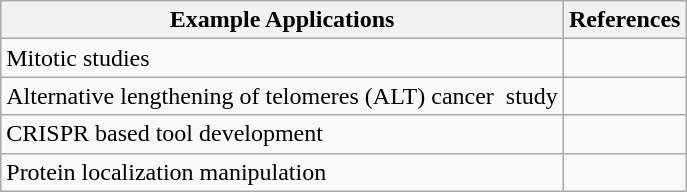<table class="wikitable">
<tr>
<th>Example Applications</th>
<th>References</th>
</tr>
<tr>
<td>Mitotic studies</td>
<td></td>
</tr>
<tr>
<td>Alternative lengthening of telomeres (ALT) cancer  study</td>
<td></td>
</tr>
<tr>
<td>CRISPR based tool development</td>
<td></td>
</tr>
<tr>
<td>Protein localization manipulation</td>
<td></td>
</tr>
</table>
